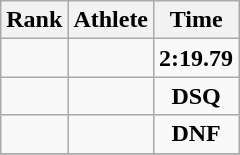<table class=wikitable style="text-align:center;">
<tr>
<th>Rank</th>
<th>Athlete</th>
<th>Time</th>
</tr>
<tr>
<td></td>
<td align=left></td>
<td><strong>2:19.79</strong></td>
</tr>
<tr>
<td></td>
<td align=left></td>
<td><strong>DSQ</strong></td>
</tr>
<tr>
<td></td>
<td align=left></td>
<td><strong>DNF</strong></td>
</tr>
<tr>
</tr>
</table>
